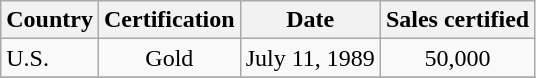<table class="wikitable">
<tr>
<th bgcolor="#ebf5ff">Country</th>
<th bgcolor="#ebf5ff">Certification</th>
<th bgcolor="#ebf5ff">Date</th>
<th bgcolor="#ebf5ff">Sales certified</th>
</tr>
<tr>
<td>U.S.</td>
<td align="center">Gold</td>
<td align="center">July 11, 1989</td>
<td align="center">50,000</td>
</tr>
<tr>
</tr>
</table>
